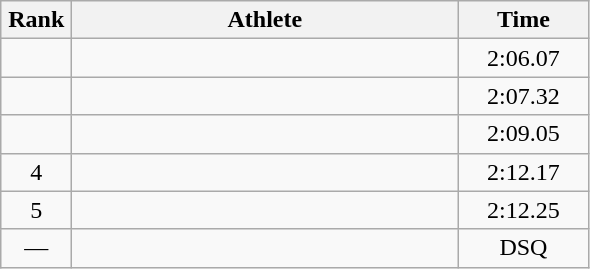<table class=wikitable style="text-align:center">
<tr>
<th width=40>Rank</th>
<th width=250>Athlete</th>
<th width=80>Time</th>
</tr>
<tr>
<td></td>
<td align=left></td>
<td>2:06.07</td>
</tr>
<tr>
<td></td>
<td align=left></td>
<td>2:07.32</td>
</tr>
<tr>
<td></td>
<td align=left></td>
<td>2:09.05</td>
</tr>
<tr>
<td>4</td>
<td align=left></td>
<td>2:12.17</td>
</tr>
<tr>
<td>5</td>
<td align=left></td>
<td>2:12.25</td>
</tr>
<tr>
<td>—</td>
<td align=left></td>
<td>DSQ</td>
</tr>
</table>
